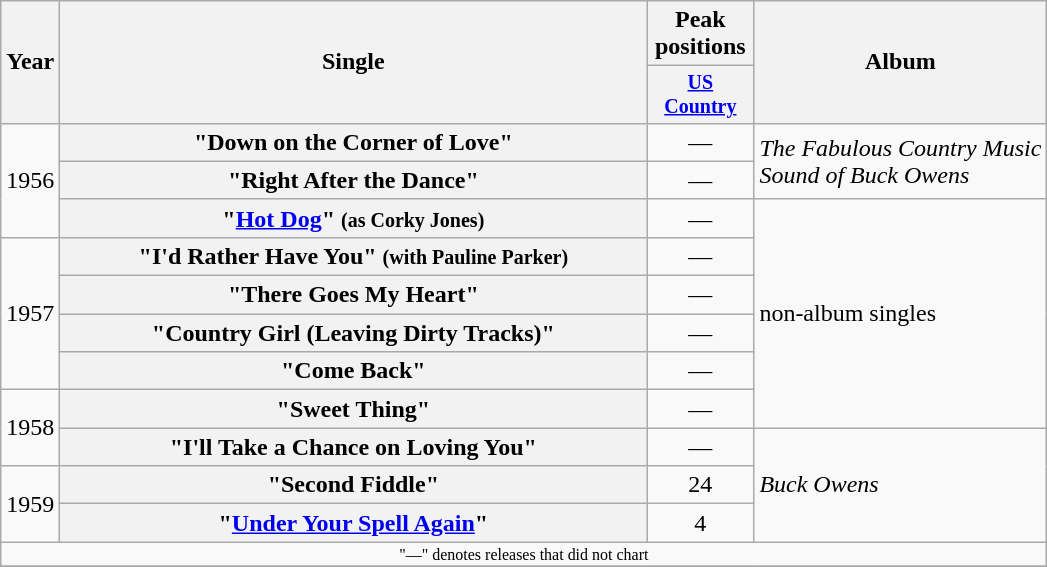<table class="wikitable plainrowheaders" style="text-align:center;">
<tr>
<th rowspan="2">Year</th>
<th rowspan="2" style="width:24em;">Single</th>
<th>Peak positions</th>
<th rowspan="2">Album</th>
</tr>
<tr style="font-size:smaller;">
<th width="65"><a href='#'>US Country</a></th>
</tr>
<tr>
<td rowspan="3">1956</td>
<th scope="row">"Down on the Corner of Love"</th>
<td>—</td>
<td align="left" rowspan="2"><em>The Fabulous Country Music<br>Sound of Buck Owens</em></td>
</tr>
<tr>
<th scope="row">"Right After the Dance"</th>
<td>—</td>
</tr>
<tr>
<th scope="row">"<a href='#'>Hot Dog</a>" <small>(as Corky Jones)</small></th>
<td>—</td>
<td align="left" rowspan="6">non-album singles</td>
</tr>
<tr>
<td rowspan="4">1957</td>
<th scope="row">"I'd Rather Have You" <small>(with Pauline Parker)</small></th>
<td>—</td>
</tr>
<tr>
<th scope="row">"There Goes My Heart"</th>
<td>—</td>
</tr>
<tr>
<th scope="row">"Country Girl (Leaving Dirty Tracks)"</th>
<td>—</td>
</tr>
<tr>
<th scope="row">"Come Back"</th>
<td>—</td>
</tr>
<tr>
<td rowspan="2">1958</td>
<th scope="row">"Sweet Thing"</th>
<td>—</td>
</tr>
<tr>
<th scope="row">"I'll Take a Chance on Loving You"</th>
<td>—</td>
<td align="left" rowspan="3"><em>Buck Owens</em></td>
</tr>
<tr>
<td rowspan="2">1959</td>
<th scope="row">"Second Fiddle"</th>
<td>24</td>
</tr>
<tr>
<th scope="row">"<a href='#'>Under Your Spell Again</a>"</th>
<td>4</td>
</tr>
<tr>
<td colspan="4" style="font-size: 8pt">"—" denotes releases that did not chart</td>
</tr>
<tr>
</tr>
</table>
